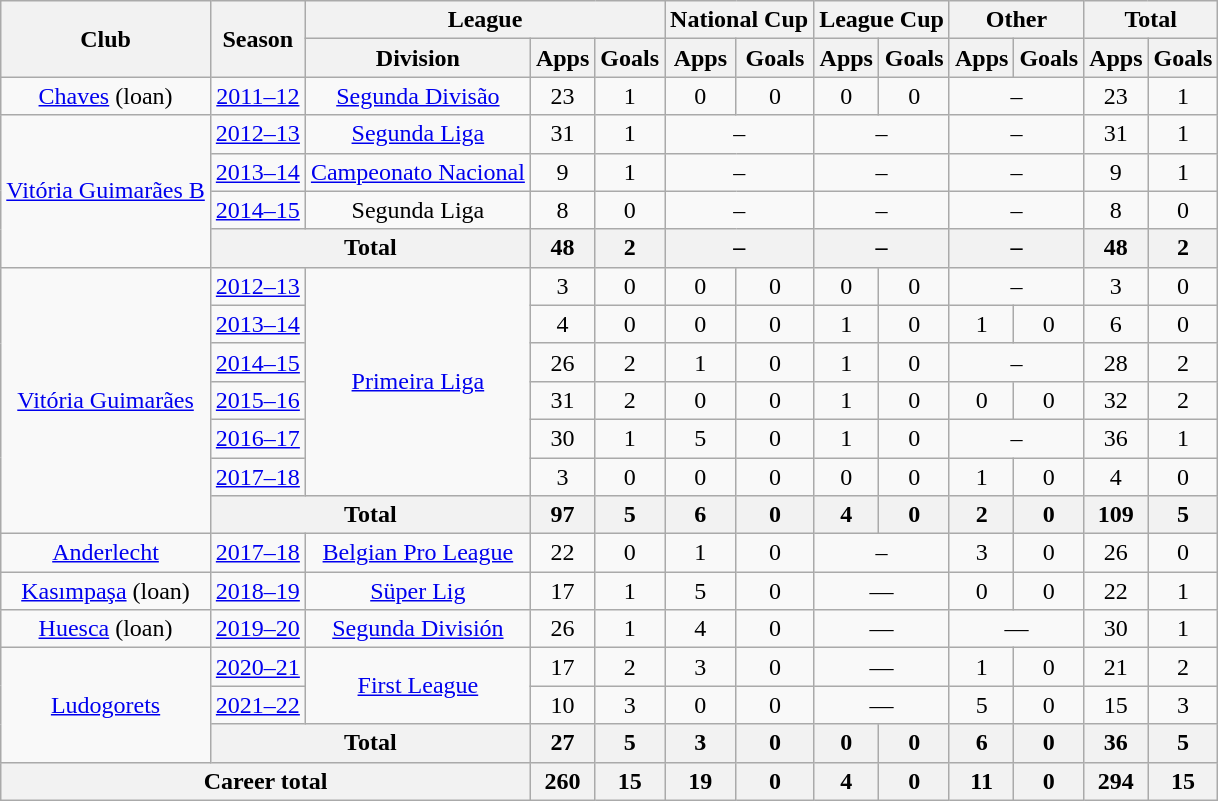<table class="wikitable" style="text-align:center">
<tr>
<th rowspan="2">Club</th>
<th rowspan="2">Season</th>
<th colspan="3">League</th>
<th colspan="2">National Cup</th>
<th colspan="2">League Cup</th>
<th colspan="2">Other</th>
<th colspan="2">Total</th>
</tr>
<tr>
<th>Division</th>
<th>Apps</th>
<th>Goals</th>
<th>Apps</th>
<th>Goals</th>
<th>Apps</th>
<th>Goals</th>
<th>Apps</th>
<th>Goals</th>
<th>Apps</th>
<th>Goals</th>
</tr>
<tr>
<td><a href='#'>Chaves</a> (loan)</td>
<td><a href='#'>2011–12</a></td>
<td><a href='#'>Segunda Divisão</a></td>
<td>23</td>
<td>1</td>
<td>0</td>
<td>0</td>
<td>0</td>
<td>0</td>
<td colspan="2">–</td>
<td>23</td>
<td>1</td>
</tr>
<tr>
<td rowspan="4"><a href='#'>Vitória Guimarães B</a></td>
<td><a href='#'>2012–13</a></td>
<td><a href='#'>Segunda Liga</a></td>
<td>31</td>
<td>1</td>
<td colspan="2">–</td>
<td colspan="2">–</td>
<td colspan="2">–</td>
<td>31</td>
<td>1</td>
</tr>
<tr>
<td><a href='#'>2013–14</a></td>
<td><a href='#'>Campeonato Nacional</a></td>
<td>9</td>
<td>1</td>
<td colspan="2">–</td>
<td colspan="2">–</td>
<td colspan="2">–</td>
<td>9</td>
<td>1</td>
</tr>
<tr>
<td><a href='#'>2014–15</a></td>
<td>Segunda Liga</td>
<td>8</td>
<td>0</td>
<td colspan="2">–</td>
<td colspan="2">–</td>
<td colspan="2">–</td>
<td>8</td>
<td>0</td>
</tr>
<tr>
<th colspan="2">Total</th>
<th>48</th>
<th>2</th>
<th colspan="2">–</th>
<th colspan="2">–</th>
<th colspan="2">–</th>
<th>48</th>
<th>2</th>
</tr>
<tr>
<td rowspan="7"><a href='#'>Vitória Guimarães</a></td>
<td><a href='#'>2012–13</a></td>
<td rowspan="6"><a href='#'>Primeira Liga</a></td>
<td>3</td>
<td>0</td>
<td>0</td>
<td>0</td>
<td>0</td>
<td>0</td>
<td colspan="2">–</td>
<td>3</td>
<td>0</td>
</tr>
<tr>
<td><a href='#'>2013–14</a></td>
<td>4</td>
<td>0</td>
<td>0</td>
<td>0</td>
<td>1</td>
<td>0</td>
<td>1</td>
<td>0</td>
<td>6</td>
<td>0</td>
</tr>
<tr>
<td><a href='#'>2014–15</a></td>
<td>26</td>
<td>2</td>
<td>1</td>
<td>0</td>
<td>1</td>
<td>0</td>
<td colspan="2">–</td>
<td>28</td>
<td>2</td>
</tr>
<tr>
<td><a href='#'>2015–16</a></td>
<td>31</td>
<td>2</td>
<td>0</td>
<td>0</td>
<td>1</td>
<td>0</td>
<td>0</td>
<td>0</td>
<td>32</td>
<td>2</td>
</tr>
<tr>
<td><a href='#'>2016–17</a></td>
<td>30</td>
<td>1</td>
<td>5</td>
<td>0</td>
<td>1</td>
<td>0</td>
<td colspan="2">–</td>
<td>36</td>
<td>1</td>
</tr>
<tr>
<td><a href='#'>2017–18</a></td>
<td>3</td>
<td>0</td>
<td>0</td>
<td>0</td>
<td>0</td>
<td>0</td>
<td>1</td>
<td>0</td>
<td>4</td>
<td>0</td>
</tr>
<tr>
<th colspan="2">Total</th>
<th>97</th>
<th>5</th>
<th>6</th>
<th>0</th>
<th>4</th>
<th>0</th>
<th>2</th>
<th>0</th>
<th>109</th>
<th>5</th>
</tr>
<tr>
<td><a href='#'>Anderlecht</a></td>
<td><a href='#'>2017–18</a></td>
<td><a href='#'>Belgian Pro League</a></td>
<td>22</td>
<td>0</td>
<td>1</td>
<td>0</td>
<td colspan="2">–</td>
<td>3</td>
<td>0</td>
<td>26</td>
<td>0</td>
</tr>
<tr>
<td><a href='#'>Kasımpaşa</a> (loan)</td>
<td><a href='#'>2018–19</a></td>
<td><a href='#'>Süper Lig</a></td>
<td>17</td>
<td>1</td>
<td>5</td>
<td>0</td>
<td colspan="2">—</td>
<td>0</td>
<td>0</td>
<td>22</td>
<td>1</td>
</tr>
<tr>
<td><a href='#'>Huesca</a> (loan)</td>
<td><a href='#'>2019–20</a></td>
<td><a href='#'>Segunda División</a></td>
<td>26</td>
<td>1</td>
<td>4</td>
<td>0</td>
<td colspan="2">—</td>
<td colspan="2">—</td>
<td>30</td>
<td>1</td>
</tr>
<tr>
<td rowspan="3"><a href='#'>Ludogorets</a></td>
<td><a href='#'>2020–21</a></td>
<td rowspan="2"><a href='#'>First League</a></td>
<td>17</td>
<td>2</td>
<td>3</td>
<td>0</td>
<td colspan="2">—</td>
<td>1</td>
<td>0</td>
<td>21</td>
<td>2</td>
</tr>
<tr>
<td><a href='#'>2021–22</a></td>
<td>10</td>
<td>3</td>
<td>0</td>
<td>0</td>
<td colspan="2">—</td>
<td>5</td>
<td>0</td>
<td>15</td>
<td>3</td>
</tr>
<tr>
<th colspan="2">Total</th>
<th>27</th>
<th>5</th>
<th>3</th>
<th>0</th>
<th>0</th>
<th>0</th>
<th>6</th>
<th>0</th>
<th>36</th>
<th>5</th>
</tr>
<tr>
<th colspan="3">Career total</th>
<th>260</th>
<th>15</th>
<th>19</th>
<th>0</th>
<th>4</th>
<th>0</th>
<th>11</th>
<th>0</th>
<th>294</th>
<th>15</th>
</tr>
</table>
